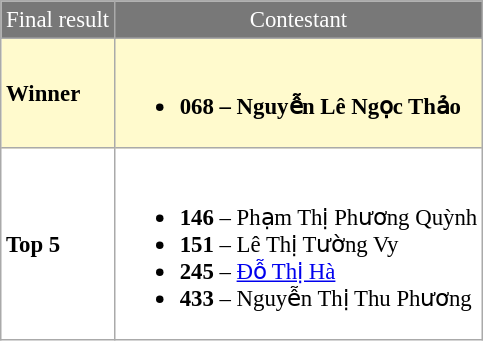<table class="sortable" border="5" cellpadding="3" cellspacing="0" style="margin: 1em 1em 1em 0; background: #FFFFFF; border: 1px #aaa solid; border-collapse: collapse; font-size: 95%;">
<tr bgcolor="#787878" style="color:#FFFFFF" align="center">
<td>Final result</td>
<td>Contestant</td>
</tr>
<tr style="background-color:#FFFACD; font-weight: bold">
<td><strong>Winner</strong></td>
<td><br><ul><li><strong>068</strong> – Nguyễn Lê Ngọc Thảo</li></ul></td>
</tr>
<tr>
<td><strong>Top 5</strong></td>
<td><br><ul><li><strong>146</strong> – Phạm Thị Phương Quỳnh</li><li><strong>151</strong> – Lê Thị Tường Vy</li><li><strong>245</strong> – <a href='#'>Đỗ Thị Hà</a></li><li><strong>433</strong> – Nguyễn Thị Thu Phương</li></ul></td>
</tr>
</table>
